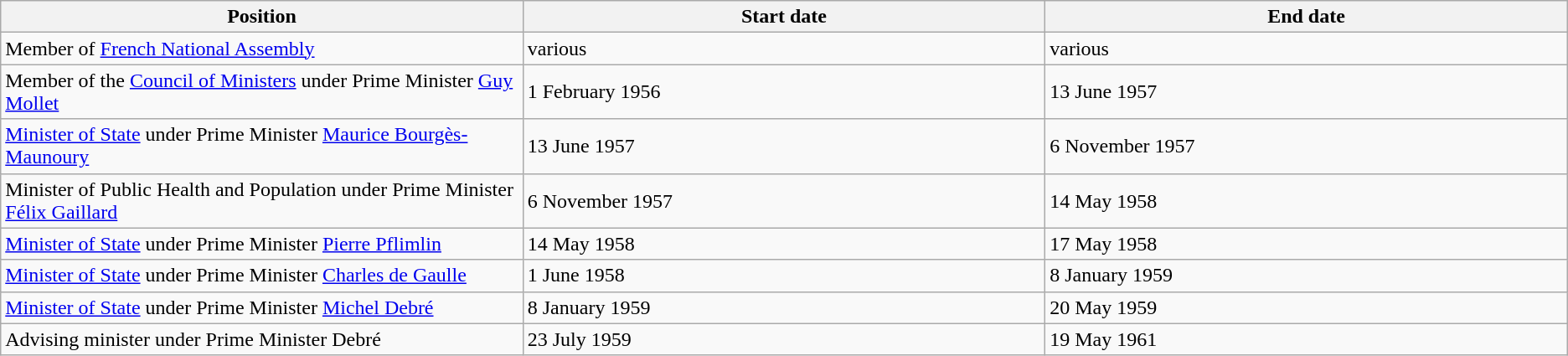<table class="wikitable">
<tr>
<th width=31%>Position</th>
<th width=31%>Start date</th>
<th width=31%>End date</th>
</tr>
<tr>
<td>Member of <a href='#'>French National Assembly</a></td>
<td>various</td>
<td>various</td>
</tr>
<tr>
<td>Member of the <a href='#'>Council of Ministers</a> under Prime Minister <a href='#'>Guy Mollet</a></td>
<td>1 February 1956</td>
<td>13 June 1957</td>
</tr>
<tr>
<td><a href='#'>Minister of State</a> under Prime Minister <a href='#'>Maurice Bourgès-Maunoury</a></td>
<td>13 June 1957</td>
<td>6 November 1957</td>
</tr>
<tr>
<td>Minister of Public Health and Population under Prime Minister <a href='#'>Félix Gaillard</a></td>
<td>6 November 1957</td>
<td>14 May 1958</td>
</tr>
<tr>
<td><a href='#'>Minister of State</a> under Prime Minister <a href='#'>Pierre Pflimlin</a></td>
<td>14 May 1958</td>
<td>17 May 1958</td>
</tr>
<tr>
<td><a href='#'>Minister of State</a> under Prime Minister <a href='#'>Charles de Gaulle</a></td>
<td>1 June 1958</td>
<td>8 January 1959</td>
</tr>
<tr>
<td><a href='#'>Minister of State</a> under Prime Minister <a href='#'>Michel Debré</a></td>
<td>8 January 1959</td>
<td>20 May 1959</td>
</tr>
<tr>
<td>Advising minister under Prime Minister Debré</td>
<td>23 July 1959</td>
<td>19 May 1961</td>
</tr>
</table>
